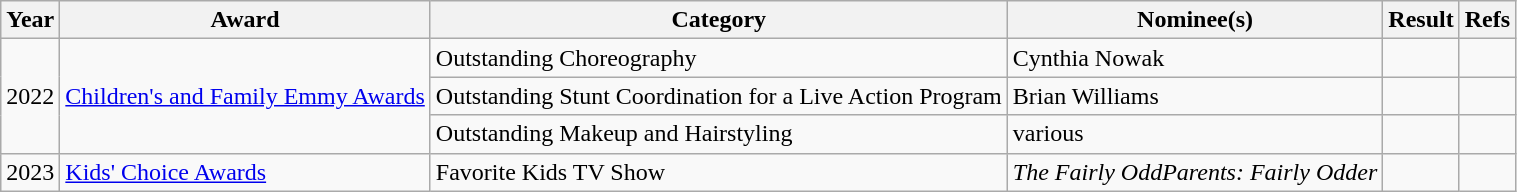<table class="wikitable">
<tr>
<th>Year</th>
<th>Award</th>
<th>Category</th>
<th>Nominee(s)</th>
<th>Result</th>
<th>Refs</th>
</tr>
<tr>
<td rowspan="3">2022</td>
<td rowspan="3"><a href='#'>Children's and Family Emmy Awards</a></td>
<td>Outstanding Choreography</td>
<td>Cynthia Nowak</td>
<td></td>
<td style="text-align:center;"></td>
</tr>
<tr>
<td>Outstanding Stunt Coordination for a Live Action Program</td>
<td>Brian Williams</td>
<td></td>
<td style="text-align:center;"></td>
</tr>
<tr>
<td>Outstanding Makeup and Hairstyling</td>
<td>various</td>
<td></td>
<td style="text-align:center;"></td>
</tr>
<tr>
<td>2023</td>
<td><a href='#'>Kids' Choice Awards</a></td>
<td>Favorite Kids TV Show</td>
<td><em>The Fairly OddParents: Fairly Odder</em></td>
<td></td>
<td style="text-align:center;"></td>
</tr>
</table>
